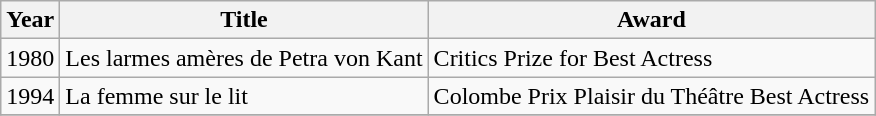<table class="wikitable">
<tr>
<th>Year</th>
<th>Title</th>
<th>Award</th>
</tr>
<tr>
<td>1980</td>
<td>Les larmes amères de Petra von Kant</td>
<td>Critics Prize for Best Actress</td>
</tr>
<tr>
<td>1994</td>
<td>La femme sur le lit</td>
<td>Colombe Prix Plaisir du Théâtre Best Actress</td>
</tr>
<tr>
</tr>
</table>
